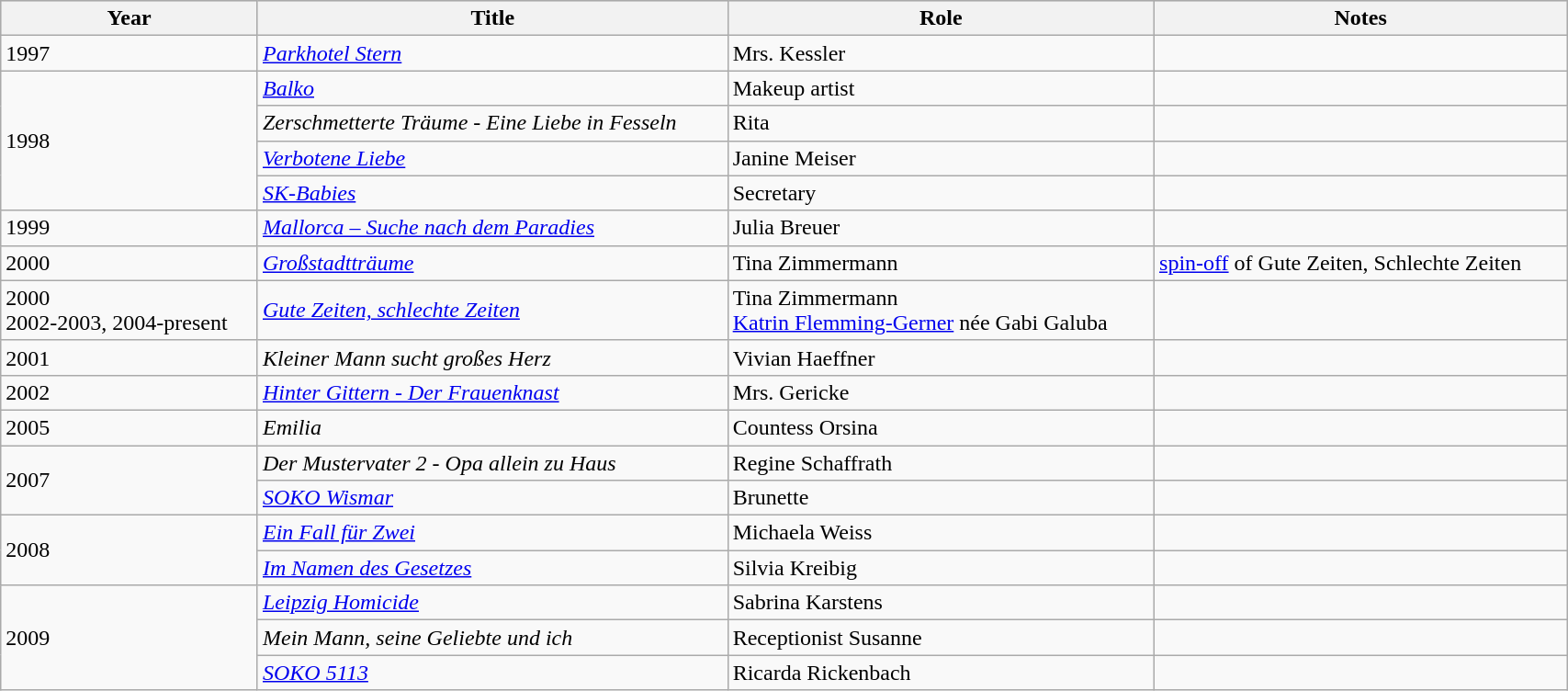<table class="wikitable" width="90%">
<tr bgcolor="#CCCCCC">
<th>Year</th>
<th>Title</th>
<th>Role</th>
<th>Notes</th>
</tr>
<tr>
<td>1997</td>
<td><em><a href='#'>Parkhotel Stern</a></em></td>
<td>Mrs. Kessler</td>
<td></td>
</tr>
<tr>
<td rowspan="4">1998</td>
<td><em><a href='#'>Balko</a></em></td>
<td>Makeup artist</td>
<td></td>
</tr>
<tr>
<td><em>Zerschmetterte Träume - Eine Liebe in Fesseln</em></td>
<td>Rita</td>
<td></td>
</tr>
<tr>
<td><em><a href='#'>Verbotene Liebe</a></em></td>
<td>Janine Meiser</td>
<td></td>
</tr>
<tr>
<td><em><a href='#'>SK-Babies</a></em></td>
<td>Secretary</td>
<td></td>
</tr>
<tr>
<td>1999</td>
<td><em><a href='#'>Mallorca – Suche nach dem Paradies</a></em></td>
<td>Julia Breuer</td>
<td></td>
</tr>
<tr>
<td>2000</td>
<td><em><a href='#'>Großstadtträume</a></em></td>
<td>Tina Zimmermann</td>
<td><a href='#'>spin-off</a> of Gute Zeiten, Schlechte Zeiten</td>
</tr>
<tr>
<td>2000<br>2002-2003, 2004-present</td>
<td><em><a href='#'>Gute Zeiten, schlechte Zeiten</a></em></td>
<td>Tina Zimmermann<br><a href='#'>Katrin Flemming-Gerner</a> née Gabi Galuba</td>
<td></td>
</tr>
<tr>
<td>2001</td>
<td><em>Kleiner Mann sucht großes Herz</em></td>
<td>Vivian Haeffner</td>
<td></td>
</tr>
<tr>
<td>2002</td>
<td><em><a href='#'>Hinter Gittern - Der Frauenknast</a></em></td>
<td>Mrs. Gericke</td>
<td></td>
</tr>
<tr>
<td>2005</td>
<td><em>Emilia</em></td>
<td>Countess Orsina</td>
<td></td>
</tr>
<tr>
<td rowspan="2">2007</td>
<td><em>Der Mustervater 2 - Opa allein zu Haus</em></td>
<td>Regine Schaffrath</td>
<td></td>
</tr>
<tr>
<td><em><a href='#'>SOKO Wismar</a></em></td>
<td>Brunette</td>
<td></td>
</tr>
<tr>
<td rowspan="2">2008</td>
<td><em><a href='#'>Ein Fall für Zwei</a></em></td>
<td>Michaela Weiss</td>
<td></td>
</tr>
<tr>
<td><em><a href='#'>Im Namen des Gesetzes</a></em></td>
<td>Silvia Kreibig</td>
<td></td>
</tr>
<tr>
<td rowspan="3">2009</td>
<td><em><a href='#'>Leipzig Homicide</a></em></td>
<td>Sabrina Karstens</td>
<td></td>
</tr>
<tr>
<td><em>Mein Mann, seine Geliebte und ich</em></td>
<td>Receptionist Susanne</td>
<td></td>
</tr>
<tr>
<td><em><a href='#'>SOKO 5113</a></em></td>
<td>Ricarda Rickenbach</td>
<td></td>
</tr>
</table>
